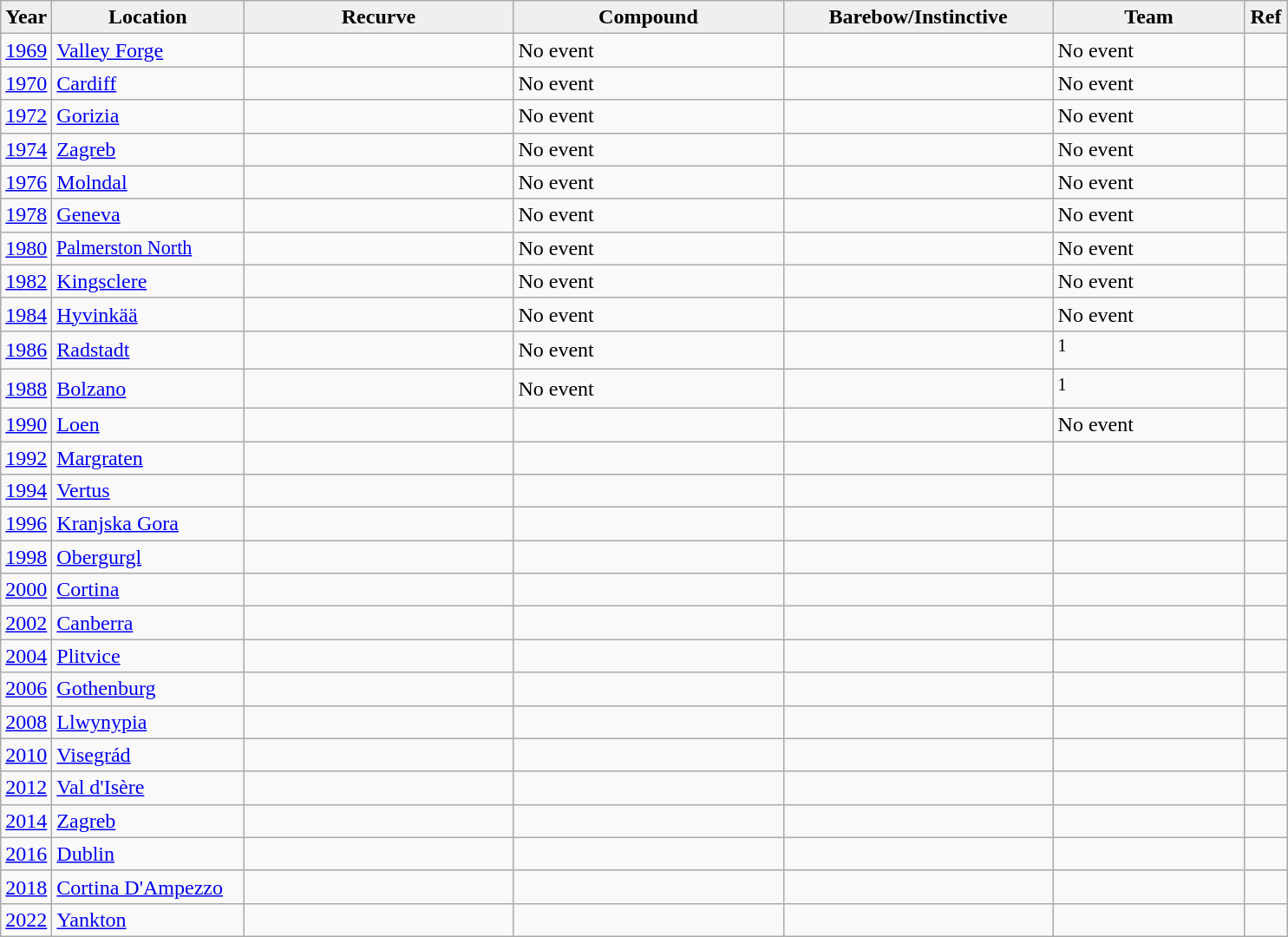<table class="wikitable">
<tr>
<th scope="col" ! width="25" style="background: #efefef;">Year</th>
<th scope="col" ! width="140" style="background: #efefef;">Location</th>
<th scope="col" ! width="200" style="background: #efefef;">Recurve</th>
<th scope="col" ! width="200" style="background: #efefef;">Compound</th>
<th scope="col" ! width="200" style="background: #efefef;">Barebow/Instinctive</th>
<th scope="col" ! width="140" style="background: #efefef;">Team</th>
<th scope="col" ! width="25" style="background: #efefef;">Ref</th>
</tr>
<tr>
<td><a href='#'>1969</a></td>
<td> <a href='#'>Valley Forge</a></td>
<td></td>
<td>No event</td>
<td></td>
<td>No event</td>
<td></td>
</tr>
<tr>
<td><a href='#'>1970</a></td>
<td> <a href='#'>Cardiff</a></td>
<td></td>
<td>No event</td>
<td></td>
<td>No event</td>
<td></td>
</tr>
<tr>
<td><a href='#'>1972</a></td>
<td> <a href='#'>Gorizia</a></td>
<td></td>
<td>No event</td>
<td></td>
<td>No event</td>
<td></td>
</tr>
<tr>
<td><a href='#'>1974</a></td>
<td> <a href='#'>Zagreb</a></td>
<td></td>
<td>No event</td>
<td></td>
<td>No event</td>
<td></td>
</tr>
<tr>
<td><a href='#'>1976</a></td>
<td> <a href='#'>Molndal</a></td>
<td></td>
<td>No event</td>
<td></td>
<td>No event</td>
<td></td>
</tr>
<tr>
<td><a href='#'>1978</a></td>
<td> <a href='#'>Geneva</a></td>
<td></td>
<td>No event</td>
<td></td>
<td>No event</td>
<td></td>
</tr>
<tr>
<td><a href='#'>1980</a></td>
<td style="font-size: 92%;"> <a href='#'>Palmerston North</a></td>
<td></td>
<td>No event</td>
<td></td>
<td>No event</td>
<td></td>
</tr>
<tr>
<td><a href='#'>1982</a></td>
<td> <a href='#'>Kingsclere</a></td>
<td></td>
<td>No event</td>
<td></td>
<td>No event</td>
<td></td>
</tr>
<tr>
<td><a href='#'>1984</a></td>
<td> <a href='#'>Hyvinkää</a></td>
<td></td>
<td>No event</td>
<td></td>
<td>No event</td>
<td></td>
</tr>
<tr>
<td><a href='#'>1986</a></td>
<td> <a href='#'>Radstadt</a></td>
<td></td>
<td>No event</td>
<td></td>
<td><em></em> <sup>1</sup></td>
<td></td>
</tr>
<tr>
<td><a href='#'>1988</a></td>
<td> <a href='#'>Bolzano</a></td>
<td></td>
<td>No event</td>
<td></td>
<td><em></em> <sup>1</sup></td>
<td></td>
</tr>
<tr>
<td><a href='#'>1990</a></td>
<td> <a href='#'>Loen</a></td>
<td></td>
<td></td>
<td></td>
<td>No event</td>
<td></td>
</tr>
<tr>
<td><a href='#'>1992</a></td>
<td> <a href='#'>Margraten</a></td>
<td></td>
<td></td>
<td></td>
<td></td>
<td></td>
</tr>
<tr>
<td><a href='#'>1994</a></td>
<td> <a href='#'>Vertus</a></td>
<td></td>
<td></td>
<td></td>
<td></td>
<td></td>
</tr>
<tr>
<td><a href='#'>1996</a></td>
<td> <a href='#'>Kranjska Gora</a></td>
<td></td>
<td></td>
<td></td>
<td></td>
<td></td>
</tr>
<tr>
<td><a href='#'>1998</a></td>
<td> <a href='#'>Obergurgl</a></td>
<td></td>
<td></td>
<td></td>
<td></td>
<td></td>
</tr>
<tr>
<td><a href='#'>2000</a></td>
<td> <a href='#'>Cortina</a></td>
<td></td>
<td></td>
<td></td>
<td></td>
<td></td>
</tr>
<tr>
<td><a href='#'>2002</a></td>
<td> <a href='#'>Canberra</a></td>
<td></td>
<td></td>
<td></td>
<td></td>
<td></td>
</tr>
<tr>
<td><a href='#'>2004</a></td>
<td> <a href='#'>Plitvice</a></td>
<td></td>
<td></td>
<td></td>
<td></td>
<td></td>
</tr>
<tr>
<td><a href='#'>2006</a></td>
<td> <a href='#'>Gothenburg</a></td>
<td></td>
<td></td>
<td></td>
<td></td>
<td></td>
</tr>
<tr>
<td><a href='#'>2008</a></td>
<td> <a href='#'>Llwynypia</a></td>
<td></td>
<td></td>
<td style="font-size: 92%;"></td>
<td></td>
<td></td>
</tr>
<tr>
<td><a href='#'>2010</a></td>
<td> <a href='#'>Visegrád</a></td>
<td></td>
<td></td>
<td></td>
<td></td>
<td></td>
</tr>
<tr>
<td><a href='#'>2012</a></td>
<td> <a href='#'>Val d'Isère</a></td>
<td style="font-size: 92%;"></td>
<td></td>
<td style="font-size: 88%;"></td>
<td></td>
<td></td>
</tr>
<tr>
<td><a href='#'>2014</a></td>
<td> <a href='#'>Zagreb</a></td>
<td></td>
<td></td>
<td></td>
<td></td>
<td></td>
</tr>
<tr>
<td><a href='#'>2016</a></td>
<td> <a href='#'>Dublin</a></td>
<td></td>
<td></td>
<td></td>
<td></td>
<td></td>
</tr>
<tr>
<td><a href='#'>2018</a></td>
<td> <a href='#'>Cortina D'Ampezzo</a></td>
<td></td>
<td></td>
<td></td>
<td></td>
<td></td>
</tr>
<tr>
<td><a href='#'>2022</a></td>
<td> <a href='#'>Yankton</a></td>
<td></td>
<td></td>
<td></td>
<td></td>
<td></td>
</tr>
</table>
